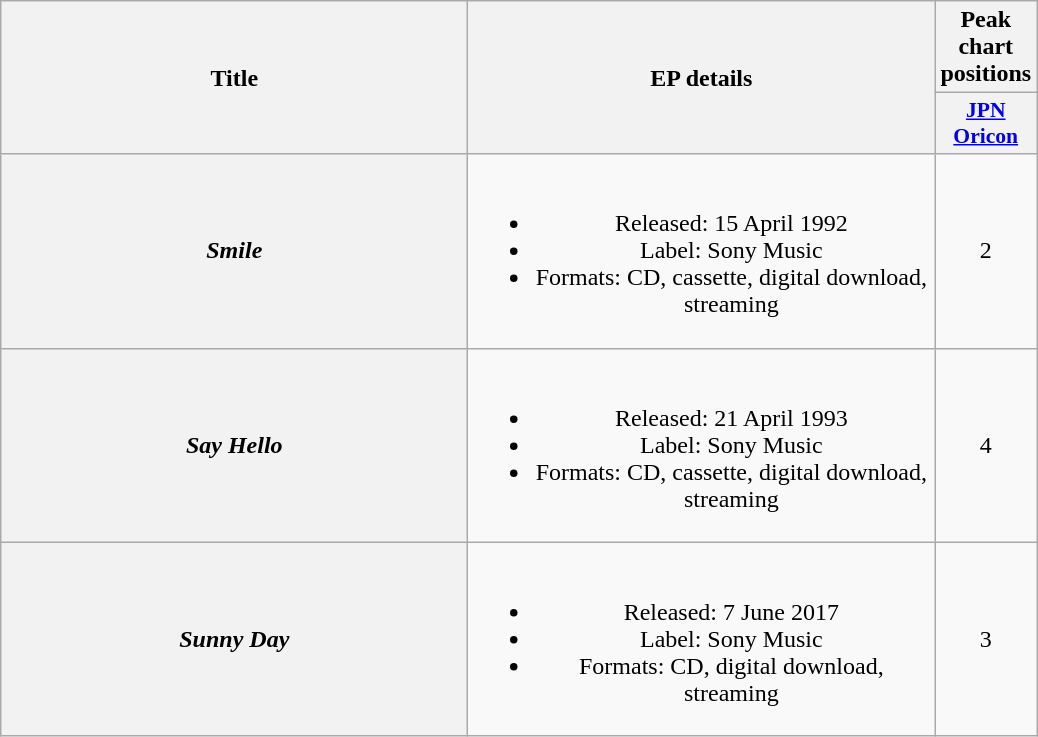<table class="wikitable plainrowheaders" style="text-align:center;">
<tr>
<th scope="col" rowspan="2" style="width:19em;">Title</th>
<th scope="col" rowspan="2" style="width:19em;">EP details</th>
<th scope="col">Peak chart positions</th>
</tr>
<tr>
<th scope="col" style="width:2.9em;font-size:90%;"><a href='#'>JPN<br>Oricon</a><br></th>
</tr>
<tr>
<th scope="row"><em>Smile</em></th>
<td><br><ul><li>Released: 15 April 1992</li><li>Label: Sony Music</li><li>Formats: CD, cassette, digital download, streaming</li></ul></td>
<td>2</td>
</tr>
<tr>
<th scope="row"><em>Say Hello</em></th>
<td><br><ul><li>Released: 21 April 1993</li><li>Label: Sony Music</li><li>Formats: CD, cassette, digital download, streaming</li></ul></td>
<td>4</td>
</tr>
<tr>
<th scope="row"><em>Sunny Day</em></th>
<td><br><ul><li>Released: 7 June 2017</li><li>Label: Sony Music</li><li>Formats: CD, digital download, streaming</li></ul></td>
<td>3</td>
</tr>
</table>
